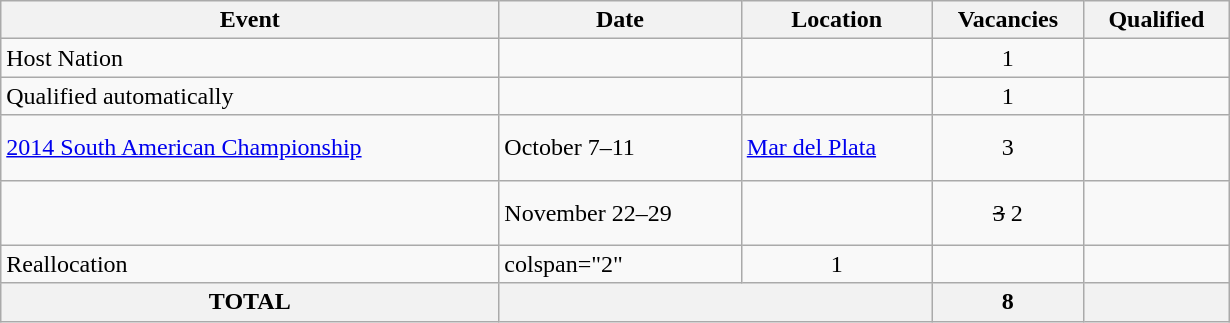<table class="wikitable" width=820>
<tr>
<th>Event</th>
<th>Date</th>
<th>Location</th>
<th>Vacancies</th>
<th>Qualified</th>
</tr>
<tr>
<td>Host Nation</td>
<td></td>
<td></td>
<td align=center>1</td>
<td></td>
</tr>
<tr>
<td>Qualified automatically</td>
<td></td>
<td></td>
<td align=center>1</td>
<td></td>
</tr>
<tr>
<td><a href='#'>2014 South American Championship</a></td>
<td>October 7–11</td>
<td> <a href='#'>Mar del Plata</a></td>
<td align=center>3</td>
<td><br><br></td>
</tr>
<tr>
<td></td>
<td>November 22–29</td>
<td></td>
<td align=center><s>3</s> 2</td>
<td><br><br><s></s></td>
</tr>
<tr>
<td>Reallocation</td>
<td>colspan="2" </td>
<td align=center>1</td>
<td></td>
</tr>
<tr>
<th>TOTAL</th>
<th colspan="2"></th>
<th>8</th>
<th></th>
</tr>
</table>
